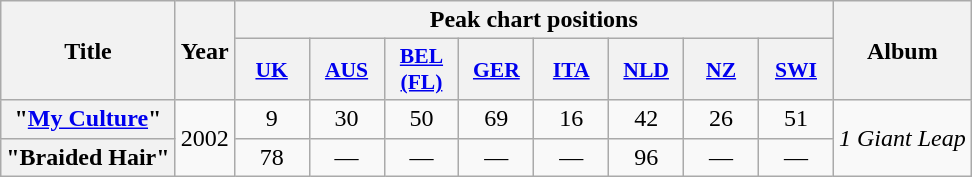<table class="wikitable plainrowheaders" style="text-align:center;">
<tr>
<th scope="col" rowspan="2">Title</th>
<th scope="col" rowspan="2">Year</th>
<th scope="col" colspan="8">Peak chart positions</th>
<th scope="col" rowspan="2">Album</th>
</tr>
<tr>
<th scope="col" style="width:3em;font-size:90%;"><a href='#'>UK</a><br></th>
<th scope="col" style="width:3em;font-size:90%;"><a href='#'>AUS</a><br></th>
<th scope="col" style="width:3em;font-size:90%;"><a href='#'>BEL<br>(FL)</a><br></th>
<th scope="col" style="width:3em;font-size:90%;"><a href='#'>GER</a><br></th>
<th scope="col" style="width:3em;font-size:90%;"><a href='#'>ITA</a><br></th>
<th scope="col" style="width:3em;font-size:90%;"><a href='#'>NLD</a><br></th>
<th scope="col" style="width:3em;font-size:90%;"><a href='#'>NZ</a><br></th>
<th scope="col" style="width:3em;font-size:90%;"><a href='#'>SWI</a><br></th>
</tr>
<tr>
<th scope="row">"<a href='#'>My Culture</a>"<br></th>
<td rowspan="2">2002</td>
<td>9</td>
<td>30</td>
<td>50</td>
<td>69</td>
<td>16</td>
<td>42</td>
<td>26</td>
<td>51</td>
<td rowspan="2"><em>1 Giant Leap</em></td>
</tr>
<tr>
<th scope="row">"Braided Hair"<br></th>
<td>78</td>
<td>—</td>
<td>—</td>
<td>—</td>
<td>—</td>
<td>96</td>
<td>—</td>
<td>—</td>
</tr>
</table>
